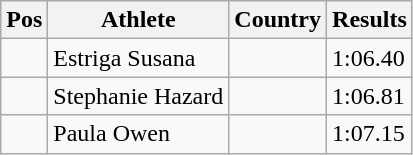<table class="wikitable">
<tr>
<th>Pos</th>
<th>Athlete</th>
<th>Country</th>
<th>Results</th>
</tr>
<tr>
<td align="center"></td>
<td>Estriga Susana</td>
<td></td>
<td>1:06.40</td>
</tr>
<tr>
<td align="center"></td>
<td>Stephanie Hazard</td>
<td></td>
<td>1:06.81</td>
</tr>
<tr>
<td align="center"></td>
<td>Paula Owen</td>
<td></td>
<td>1:07.15</td>
</tr>
</table>
